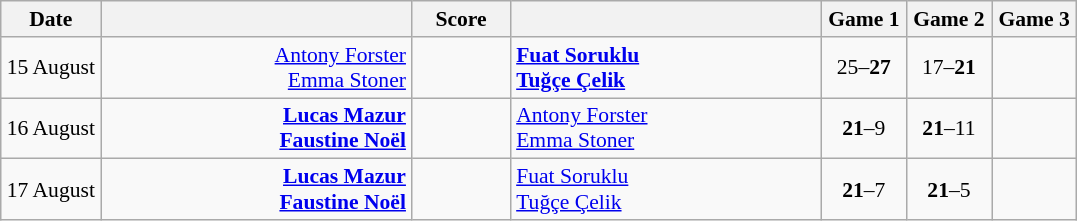<table class="wikitable" style="text-align: center; font-size:90% ">
<tr>
<th width="60">Date</th>
<th align="right" width="200"></th>
<th width="60">Score</th>
<th align="left" width="200"></th>
<th width="50">Game 1</th>
<th width="50">Game 2</th>
<th width="50">Game 3</th>
</tr>
<tr>
<td>15 August</td>
<td align="right"><a href='#'>Antony Forster</a> <br><a href='#'>Emma Stoner</a> </td>
<td align="center"></td>
<td align="left"><strong> <a href='#'>Fuat Soruklu</a><br> <a href='#'>Tuğçe Çelik</a></strong></td>
<td>25–<strong>27</strong></td>
<td>17–<strong>21</strong></td>
<td></td>
</tr>
<tr>
<td>16 August</td>
<td align="right"><strong><a href='#'>Lucas Mazur</a> <br><a href='#'>Faustine Noël</a> </strong></td>
<td align="center"></td>
<td align="left"> <a href='#'>Antony Forster</a><br> <a href='#'>Emma Stoner</a></td>
<td><strong>21</strong>–9</td>
<td><strong>21</strong>–11</td>
<td></td>
</tr>
<tr>
<td>17 August</td>
<td align="right"><strong><a href='#'>Lucas Mazur</a> <br><a href='#'>Faustine Noël</a> </strong></td>
<td align="center"></td>
<td align="left"> <a href='#'>Fuat Soruklu</a><br> <a href='#'>Tuğçe Çelik</a></td>
<td><strong>21</strong>–7</td>
<td><strong>21</strong>–5</td>
<td></td>
</tr>
</table>
